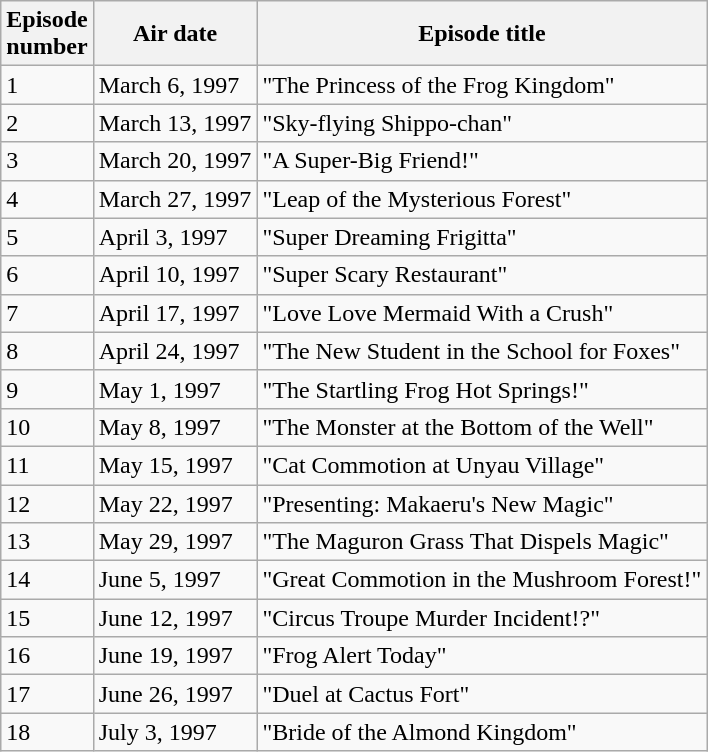<table class="wikitable">
<tr>
<th>Episode<br>number</th>
<th>Air date</th>
<th>Episode title</th>
</tr>
<tr>
<td>1</td>
<td>March 6, 1997</td>
<td>"The Princess of the Frog Kingdom"</td>
</tr>
<tr>
<td>2</td>
<td>March 13, 1997</td>
<td>"Sky-flying Shippo-chan"</td>
</tr>
<tr>
<td>3</td>
<td>March 20, 1997</td>
<td>"A Super-Big Friend!"</td>
</tr>
<tr>
<td>4</td>
<td>March 27, 1997</td>
<td>"Leap of the Mysterious Forest"</td>
</tr>
<tr>
<td>5</td>
<td>April 3, 1997</td>
<td>"Super Dreaming Frigitta"</td>
</tr>
<tr>
<td>6</td>
<td>April 10, 1997</td>
<td>"Super Scary Restaurant"</td>
</tr>
<tr>
<td>7</td>
<td>April 17, 1997</td>
<td>"Love Love Mermaid With a Crush"</td>
</tr>
<tr>
<td>8</td>
<td>April 24, 1997</td>
<td>"The New Student in the School for Foxes"</td>
</tr>
<tr>
<td>9</td>
<td>May 1, 1997</td>
<td>"The Startling Frog Hot Springs!"</td>
</tr>
<tr>
<td>10</td>
<td>May 8, 1997</td>
<td>"The Monster at the Bottom of the Well"</td>
</tr>
<tr>
<td>11</td>
<td>May 15, 1997</td>
<td>"Cat Commotion at Unyau Village"</td>
</tr>
<tr>
<td>12</td>
<td>May 22, 1997</td>
<td>"Presenting: Makaeru's New Magic"</td>
</tr>
<tr>
<td>13</td>
<td>May 29, 1997</td>
<td>"The Maguron Grass That Dispels Magic"</td>
</tr>
<tr>
<td>14</td>
<td>June 5, 1997</td>
<td>"Great Commotion in the Mushroom Forest!"</td>
</tr>
<tr>
<td>15</td>
<td>June 12, 1997</td>
<td>"Circus Troupe Murder Incident!?"</td>
</tr>
<tr>
<td>16</td>
<td>June 19, 1997</td>
<td>"Frog Alert Today"</td>
</tr>
<tr>
<td>17</td>
<td>June 26, 1997</td>
<td>"Duel at Cactus Fort"</td>
</tr>
<tr>
<td>18</td>
<td>July 3, 1997</td>
<td>"Bride of the Almond Kingdom"</td>
</tr>
</table>
